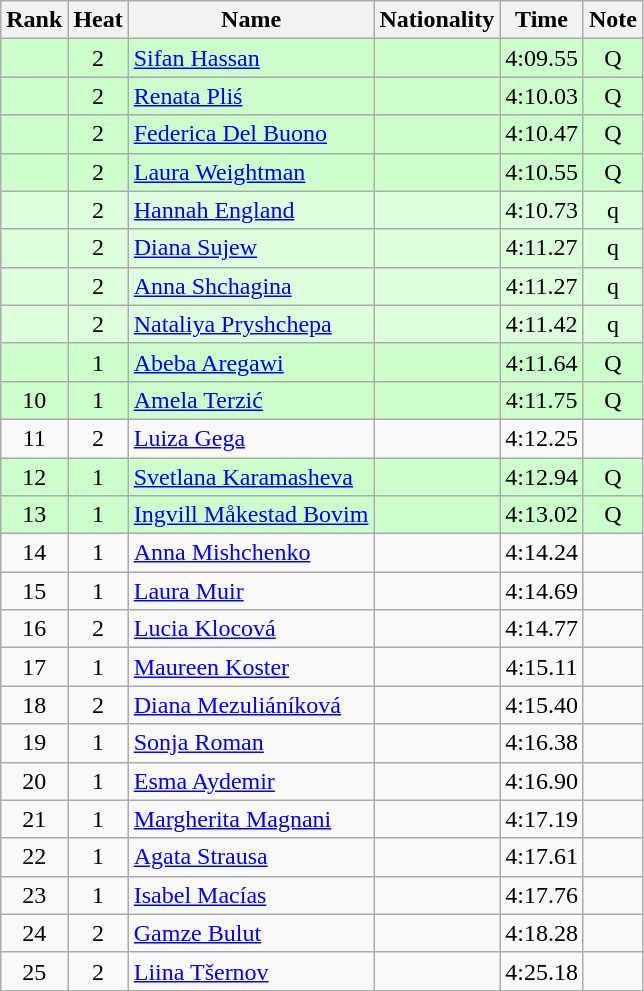<table class="wikitable sortable" style="text-align:center">
<tr>
<th>Rank</th>
<th>Heat</th>
<th>Name</th>
<th>Nationality</th>
<th>Time</th>
<th>Note</th>
</tr>
<tr bgcolor=ccffcc>
<td></td>
<td>2</td>
<td align=left><a href='#'>Sifan Hassan</a></td>
<td align=left></td>
<td>4:09.55</td>
<td>Q</td>
</tr>
<tr bgcolor=ccffcc>
<td></td>
<td>2</td>
<td align=left><a href='#'>Renata Pliś</a></td>
<td align=left></td>
<td>4:10.03</td>
<td>Q</td>
</tr>
<tr bgcolor=ccffcc>
<td></td>
<td>2</td>
<td align=left><a href='#'>Federica Del Buono</a></td>
<td align=left></td>
<td>4:10.47</td>
<td>Q</td>
</tr>
<tr bgcolor=ccffcc>
<td></td>
<td>2</td>
<td align=left><a href='#'>Laura Weightman</a></td>
<td align=left></td>
<td>4:10.55</td>
<td>Q</td>
</tr>
<tr bgcolor=ddffdd>
<td></td>
<td>2</td>
<td align=left><a href='#'>Hannah England</a></td>
<td align=left></td>
<td>4:10.73</td>
<td>q</td>
</tr>
<tr bgcolor=ddffdd>
<td></td>
<td>2</td>
<td align=left><a href='#'>Diana Sujew</a></td>
<td align=left></td>
<td>4:11.27</td>
<td>q</td>
</tr>
<tr bgcolor=ddffdd>
<td></td>
<td>2</td>
<td align=left><a href='#'>Anna Shchagina</a></td>
<td align=left></td>
<td>4:11.27</td>
<td>q</td>
</tr>
<tr bgcolor=ddffdd>
<td></td>
<td>2</td>
<td align=left><a href='#'>Nataliya Pryshchepa</a></td>
<td align=left></td>
<td>4:11.42</td>
<td>q</td>
</tr>
<tr bgcolor=ccffcc>
<td></td>
<td>1</td>
<td align=left><a href='#'>Abeba Aregawi</a></td>
<td align=left></td>
<td>4:11.64</td>
<td>Q</td>
</tr>
<tr bgcolor=ccffcc>
<td>10</td>
<td>1</td>
<td align=left><a href='#'>Amela Terzić</a></td>
<td align=left></td>
<td>4:11.75</td>
<td>Q</td>
</tr>
<tr>
<td>11</td>
<td>2</td>
<td align=left><a href='#'>Luiza Gega</a></td>
<td align=left></td>
<td>4:12.25</td>
<td></td>
</tr>
<tr bgcolor=ccffcc>
<td>12</td>
<td>1</td>
<td align=left><a href='#'>Svetlana Karamasheva</a></td>
<td align=left></td>
<td>4:12.94</td>
<td>Q</td>
</tr>
<tr bgcolor=ccffcc>
<td>13</td>
<td>1</td>
<td align=left><a href='#'>Ingvill Måkestad Bovim</a></td>
<td align=left></td>
<td>4:13.02</td>
<td>Q</td>
</tr>
<tr>
<td>14</td>
<td>1</td>
<td align=left><a href='#'>Anna Mishchenko</a></td>
<td align=left></td>
<td>4:14.24</td>
<td></td>
</tr>
<tr>
<td>15</td>
<td>1</td>
<td align=left><a href='#'>Laura Muir</a></td>
<td align=left></td>
<td>4:14.69</td>
<td></td>
</tr>
<tr>
<td>16</td>
<td>2</td>
<td align=left><a href='#'>Lucia Klocová</a></td>
<td align=left></td>
<td>4:14.77</td>
<td></td>
</tr>
<tr>
<td>17</td>
<td>1</td>
<td align=left><a href='#'>Maureen Koster</a></td>
<td align=left></td>
<td>4:15.11</td>
<td></td>
</tr>
<tr>
<td>18</td>
<td>2</td>
<td align=left><a href='#'>Diana Mezuliáníková</a></td>
<td align=left></td>
<td>4:15.40</td>
<td></td>
</tr>
<tr>
<td>19</td>
<td>1</td>
<td align=left><a href='#'>Sonja Roman</a></td>
<td align=left></td>
<td>4:16.38</td>
<td></td>
</tr>
<tr>
<td>20</td>
<td>1</td>
<td align=left><a href='#'>Esma Aydemir</a></td>
<td align=left></td>
<td>4:16.90</td>
<td></td>
</tr>
<tr>
<td>21</td>
<td>1</td>
<td align=left><a href='#'>Margherita Magnani</a></td>
<td align=left></td>
<td>4:17.19</td>
<td></td>
</tr>
<tr>
<td>22</td>
<td>1</td>
<td align=left><a href='#'>Agata Strausa</a></td>
<td align=left></td>
<td>4:17.61</td>
<td></td>
</tr>
<tr>
<td>23</td>
<td>1</td>
<td align=left><a href='#'>Isabel Macías</a></td>
<td align=left></td>
<td>4:17.76</td>
<td></td>
</tr>
<tr>
<td>24</td>
<td>2</td>
<td align=left><a href='#'>Gamze Bulut</a></td>
<td align=left></td>
<td>4:18.28</td>
<td></td>
</tr>
<tr>
<td>25</td>
<td>2</td>
<td align=left><a href='#'>Liina Tšernov</a></td>
<td align=left></td>
<td>4:25.18</td>
<td></td>
</tr>
</table>
